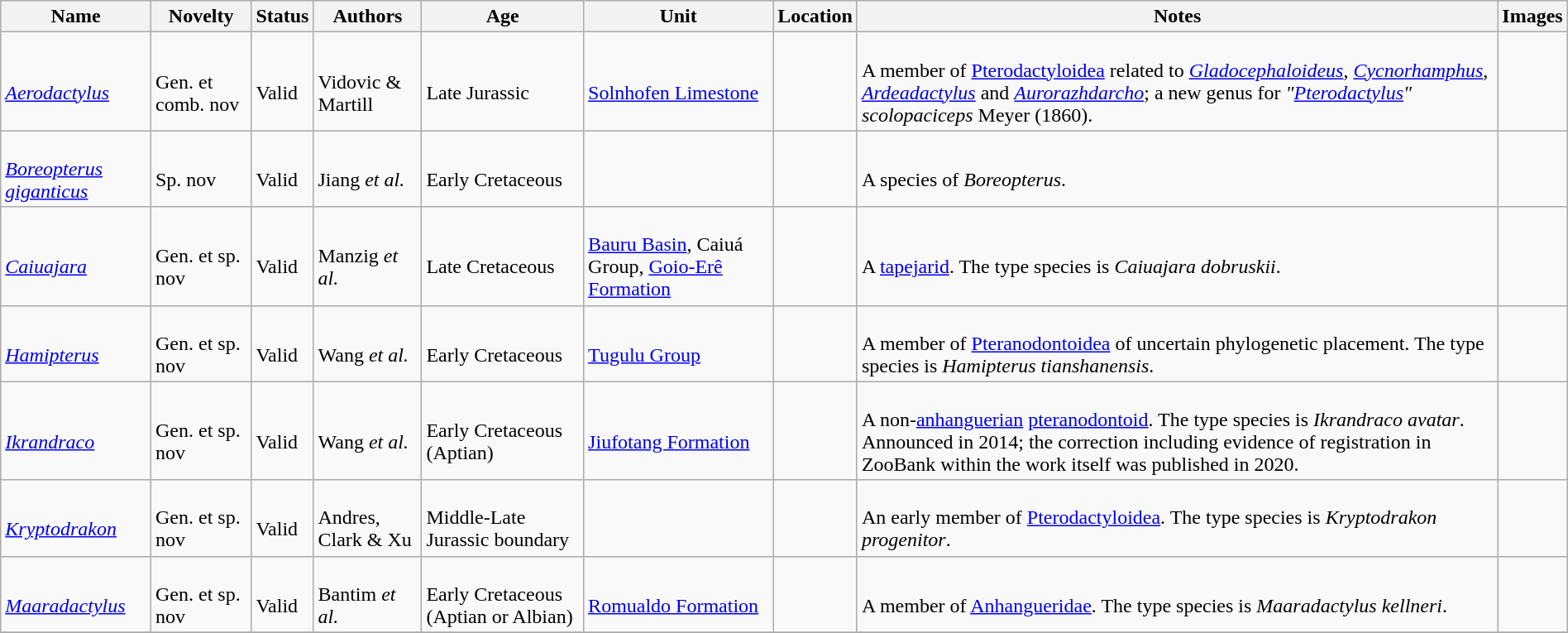<table class="wikitable sortable" align="center" width="100%">
<tr>
<th>Name</th>
<th>Novelty</th>
<th>Status</th>
<th>Authors</th>
<th>Age</th>
<th>Unit</th>
<th>Location</th>
<th>Notes</th>
<th>Images</th>
</tr>
<tr>
<td><br><em><a href='#'>Aerodactylus</a></em></td>
<td><br>Gen. et comb. nov</td>
<td><br>Valid</td>
<td><br>Vidovic & Martill</td>
<td><br>Late Jurassic</td>
<td><br><a href='#'>Solnhofen Limestone</a></td>
<td><br></td>
<td><br>A member of <a href='#'>Pterodactyloidea</a> related to <em><a href='#'>Gladocephaloideus</a></em>, <em><a href='#'>Cycnorhamphus</a></em>, <em><a href='#'>Ardeadactylus</a></em> and <em><a href='#'>Aurorazhdarcho</a></em>; a new genus for <em>"<a href='#'>Pterodactylus</a>" scolopaciceps</em> Meyer (1860).</td>
<td></td>
</tr>
<tr>
<td><br><em><a href='#'>Boreopterus giganticus</a></em></td>
<td><br>Sp. nov</td>
<td><br>Valid</td>
<td><br>Jiang <em>et al.</em></td>
<td><br>Early Cretaceous</td>
<td></td>
<td><br></td>
<td><br>A species of <em>Boreopterus</em>.</td>
<td></td>
</tr>
<tr>
<td><br><em><a href='#'>Caiuajara</a></em></td>
<td><br>Gen. et sp. nov</td>
<td><br>Valid</td>
<td><br>Manzig <em>et al.</em></td>
<td><br>Late Cretaceous</td>
<td><br><a href='#'>Bauru Basin</a>, Caiuá Group, <a href='#'>Goio-Erê Formation</a></td>
<td><br></td>
<td><br>A <a href='#'>tapejarid</a>. The type species is <em>Caiuajara dobruskii</em>.</td>
<td></td>
</tr>
<tr>
<td><br><em><a href='#'>Hamipterus</a></em></td>
<td><br>Gen. et sp. nov</td>
<td><br>Valid</td>
<td><br>Wang <em>et al.</em></td>
<td><br>Early Cretaceous</td>
<td><br><a href='#'>Tugulu Group</a></td>
<td><br></td>
<td><br>A member of <a href='#'>Pteranodontoidea</a> of uncertain phylogenetic placement. The type species is <em>Hamipterus tianshanensis</em>.</td>
<td></td>
</tr>
<tr>
<td><br><em><a href='#'>Ikrandraco</a></em></td>
<td><br>Gen. et sp. nov</td>
<td><br>Valid</td>
<td><br>Wang <em>et al.</em></td>
<td><br>Early Cretaceous (Aptian)</td>
<td><br><a href='#'>Jiufotang Formation</a></td>
<td><br></td>
<td><br>A non-<a href='#'>anhanguerian</a> <a href='#'>pteranodontoid</a>. The type species is <em>Ikrandraco avatar</em>. Announced in 2014; the correction including evidence of registration in ZooBank within the work itself was published in 2020.</td>
<td></td>
</tr>
<tr>
<td><br><em><a href='#'>Kryptodrakon</a></em></td>
<td><br>Gen. et sp. nov</td>
<td><br>Valid</td>
<td><br>Andres, Clark & Xu</td>
<td><br>Middle-Late Jurassic boundary</td>
<td></td>
<td><br></td>
<td><br>An early member of <a href='#'>Pterodactyloidea</a>. The type species is <em>Kryptodrakon progenitor</em>.</td>
<td></td>
</tr>
<tr>
<td><br><em><a href='#'>Maaradactylus</a></em></td>
<td><br>Gen. et sp. nov</td>
<td><br>Valid</td>
<td><br>Bantim <em>et al.</em></td>
<td><br>Early Cretaceous (Aptian or Albian)</td>
<td><br><a href='#'>Romualdo Formation</a></td>
<td><br></td>
<td><br>A member of <a href='#'>Anhangueridae</a>. The type species is <em>Maaradactylus kellneri</em>.</td>
<td></td>
</tr>
<tr>
</tr>
</table>
